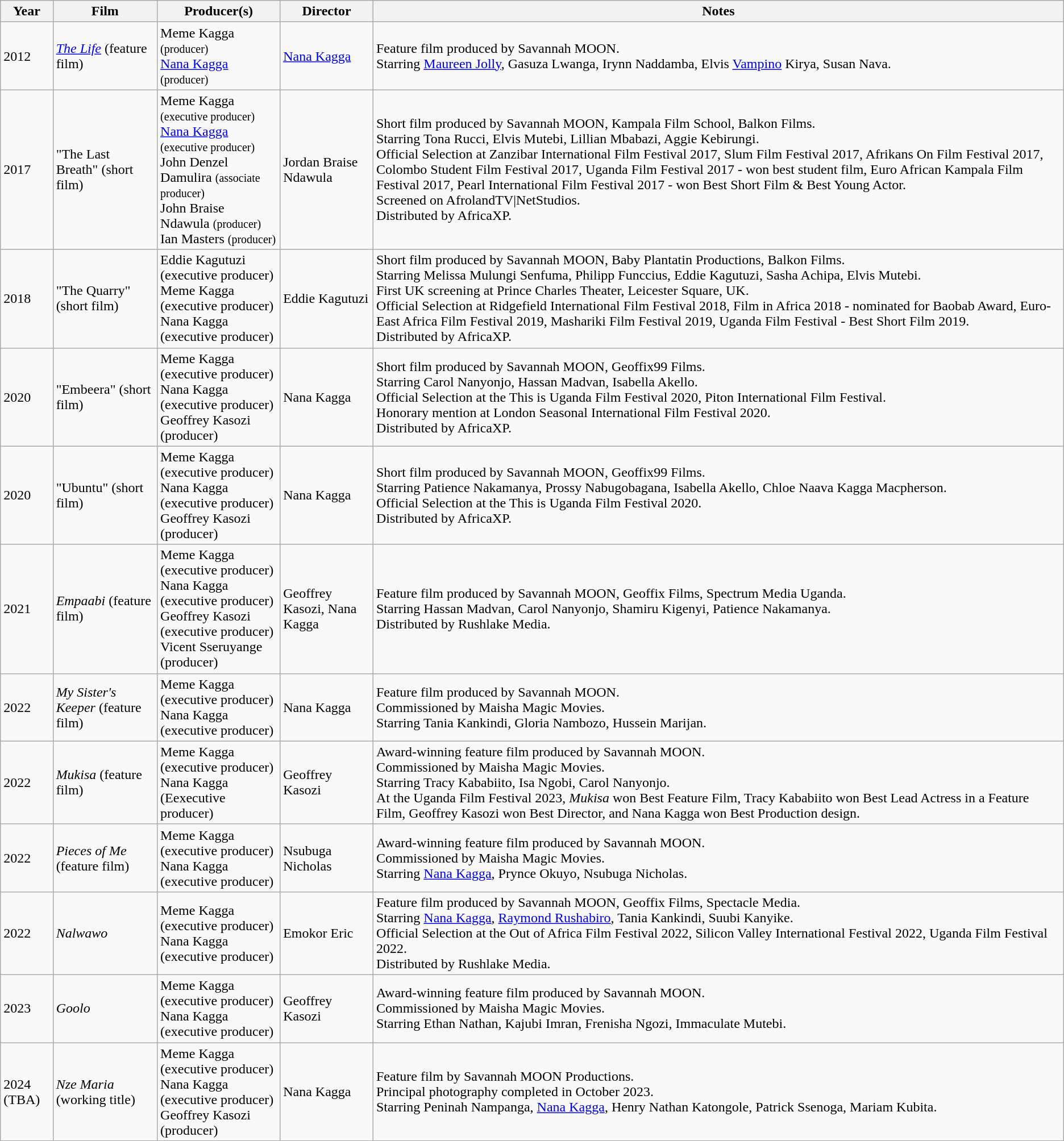<table class="wikitable">
<tr>
<th>Year</th>
<th>Film</th>
<th>Producer(s)</th>
<th>Director</th>
<th>Notes</th>
</tr>
<tr>
<td>2012</td>
<td><em><a href='#'>The Life</a></em> (feature film)</td>
<td>Meme Kagga <small>(producer)</small> <br><a href='#'>Nana Kagga</a> <small>(producer)</small></td>
<td><a href='#'>Nana Kagga</a></td>
<td>Feature film produced by Savannah MOON.<br>Starring <a href='#'>Maureen Jolly</a>, Gasuza Lwanga, Irynn Naddamba, Elvis <a href='#'>Vampino</a> Kirya, Susan Nava.</td>
</tr>
<tr>
<td>2017</td>
<td>"The Last Breath" (short film)</td>
<td>Meme Kagga <small>(executive producer) </small> <br><a href='#'>Nana Kagga</a> <small>(executive producer)</small><br>John Denzel Damulira <small>(associate producer)</small> <br>John Braise Ndawula <small>(producer)</small><br>Ian Masters <small>(producer)</small></td>
<td>Jordan Braise Ndawula</td>
<td>Short film produced by Savannah MOON, Kampala Film School, Balkon Films.<br>Starring Tona Rucci, Elvis Mutebi, Lillian Mbabazi, Aggie Kebirungi.<br>Official Selection at Zanzibar International Film Festival 2017, Slum Film Festival 2017, Afrikans On Film Festival 2017, Colombo Student Film Festival 2017, Uganda Film Festival 2017 - won best student film, Euro African Kampala Film Festival 2017, Pearl International Film Festival 2017 - won Best Short Film & Best Young Actor.<br>Screened on AfrolandTV|NetStudios.<br>Distributed by AfricaXP.</td>
</tr>
<tr>
<td>2018</td>
<td>"The Quarry" (short film)</td>
<td>Eddie Kagutuzi (executive producer)<br>Meme Kagga (executive producer)<br>Nana Kagga (executive producer)</td>
<td>Eddie Kagutuzi</td>
<td>Short film produced by Savannah MOON, Baby Plantatin Productions, Balkon Films.<br>Starring Melissa Mulungi Senfuma, Philipp Funccius, Eddie Kagutuzi, Sasha Achipa, Elvis Mutebi.<br>First UK screening at Prince Charles Theater, Leicester Square, UK.<br>Official Selection at Ridgefield International Film Festival 2018, Film in Africa 2018 - nominated for Baobab Award, Euro-East Africa Film Festival 2019, Mashariki Film Festival 2019, Uganda Film Festival - Best Short Film 2019.<br>Distributed by AfricaXP.</td>
</tr>
<tr>
<td>2020</td>
<td>"Embeera" (short film)</td>
<td>Meme Kagga (executive producer)<br>Nana Kagga (executive producer)<br>Geoffrey Kasozi (producer)</td>
<td>Nana Kagga</td>
<td>Short film produced by Savannah MOON, Geoffix99 Films.<br>Starring Carol Nanyonjo, Hassan Madvan, Isabella Akello.<br>Official Selection at the This is Uganda Film Festival 2020, Piton International Film Festival.<br>Honorary mention at London Seasonal International Film Festival 2020.<br>Distributed by AfricaXP.</td>
</tr>
<tr>
<td>2020</td>
<td>"Ubuntu" (short film)</td>
<td>Meme Kagga (executive producer)<br>Nana Kagga (executive producer)<br>Geoffrey Kasozi (producer)</td>
<td>Nana Kagga</td>
<td>Short film produced by Savannah MOON, Geoffix99 Films.<br>Starring Patience Nakamanya, Prossy Nabugobagana, Isabella Akello, Chloe Naava Kagga Macpherson.<br>Official Selection at the This is Uganda Film Festival 2020.<br>Distributed by AfricaXP.</td>
</tr>
<tr>
<td>2021</td>
<td><em>Empaabi</em> (feature film)</td>
<td>Meme Kagga (executive producer)<br>Nana Kagga (executive producer)<br>Geoffrey Kasozi (executive producer)<br>Vicent Sseruyange (producer)</td>
<td>Geoffrey Kasozi, Nana Kagga</td>
<td>Feature film produced by Savannah MOON, Geoffix Films, Spectrum Media Uganda.<br>Starring Hassan Madvan, Carol Nanyonjo, Shamiru Kigenyi, Patience Nakamanya.<br>Distributed by Rushlake Media.</td>
</tr>
<tr>
<td>2022</td>
<td><em>My Sister's Keeper</em> (feature film)</td>
<td>Meme Kagga (executive producer)<br>Nana Kagga (executive producer)</td>
<td>Nana Kagga</td>
<td>Feature film produced by Savannah MOON.<br>Commissioned by Maisha Magic Movies.<br>Starring Tania Kankindi, Gloria Nambozo, Hussein Marijan.</td>
</tr>
<tr>
<td>2022</td>
<td><em>Mukisa</em> (feature film)</td>
<td>Meme Kagga (executive producer)<br>Nana Kagga (Eexecutive producer)</td>
<td>Geoffrey Kasozi</td>
<td>Award-winning feature film produced by Savannah MOON.<br>Commissioned by Maisha Magic Movies.<br>Starring Tracy Kababiito, Isa Ngobi, Carol Nanyonjo.<br>At the Uganda Film Festival 2023, <em>Mukisa</em> won Best Feature Film, Tracy Kababiito won Best Lead Actress in a Feature Film, Geoffrey Kasozi won Best Director, and Nana Kagga won Best Production design.</td>
</tr>
<tr>
<td>2022</td>
<td><em>Pieces of Me</em> (feature film)</td>
<td>Meme Kagga (executive producer)<br>Nana Kagga (executive producer)</td>
<td>Nsubuga Nicholas</td>
<td>Award-winning feature film produced by Savannah MOON.<br>Commissioned by Maisha Magic Movies.<br>Starring <a href='#'>Nana Kagga</a>, Prynce Okuyo, Nsubuga Nicholas.</td>
</tr>
<tr>
<td>2022</td>
<td><em>Nalwawo</em></td>
<td>Meme Kagga (executive producer)<br>Nana Kagga (executive producer)</td>
<td>Emokor Eric</td>
<td>Feature film produced by Savannah MOON, Geoffix Films, Spectacle Media.<br>Starring <a href='#'>Nana Kagga</a>, <a href='#'>Raymond Rushabiro</a>, Tania Kankindi, Suubi Kanyike.<br>Official Selection at the Out of Africa Film Festival 2022, Silicon Valley International Festival 2022, Uganda Film Festival 2022.<br>Distributed by Rushlake Media.</td>
</tr>
<tr>
<td>2023</td>
<td><em>Goolo</em></td>
<td>Meme Kagga (executive producer)<br>Nana Kagga (executive producer)</td>
<td>Geoffrey Kasozi</td>
<td>Award-winning feature film produced by Savannah MOON.<br>Commissioned by Maisha Magic Movies.<br>Starring Ethan Nathan, Kajubi Imran, Frenisha Ngozi, Immaculate Mutebi.</td>
</tr>
<tr>
<td>2024 (TBA)</td>
<td><em>Nze Maria</em> (working title)</td>
<td>Meme Kagga (executive producer)<br>Nana Kagga (executive producer)<br>Geoffrey Kasozi (producer)</td>
<td>Nana Kagga</td>
<td>Feature film by Savannah MOON Productions.<br>Principal photography completed in October 2023.<br>Starring Peninah Nampanga, <a href='#'>Nana Kagga</a>, Henry Nathan Katongole, Patrick Ssenoga, Mariam Kubita.</td>
</tr>
</table>
